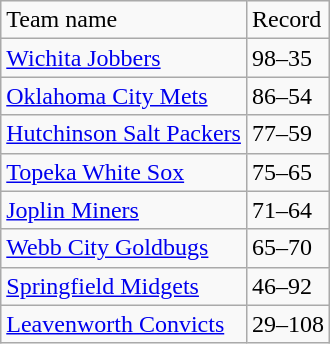<table class="wikitable">
<tr>
<td>Team name</td>
<td>Record</td>
</tr>
<tr>
<td><a href='#'>Wichita Jobbers</a></td>
<td>98–35</td>
</tr>
<tr>
<td><a href='#'>Oklahoma City Mets</a></td>
<td>86–54</td>
</tr>
<tr>
<td><a href='#'>Hutchinson Salt Packers</a></td>
<td>77–59</td>
</tr>
<tr>
<td><a href='#'>Topeka White Sox</a></td>
<td>75–65</td>
</tr>
<tr>
<td><a href='#'>Joplin Miners</a></td>
<td>71–64</td>
</tr>
<tr>
<td><a href='#'>Webb City Goldbugs</a></td>
<td>65–70</td>
</tr>
<tr>
<td><a href='#'>Springfield Midgets</a></td>
<td>46–92</td>
</tr>
<tr>
<td><a href='#'>Leavenworth Convicts</a></td>
<td>29–108</td>
</tr>
</table>
